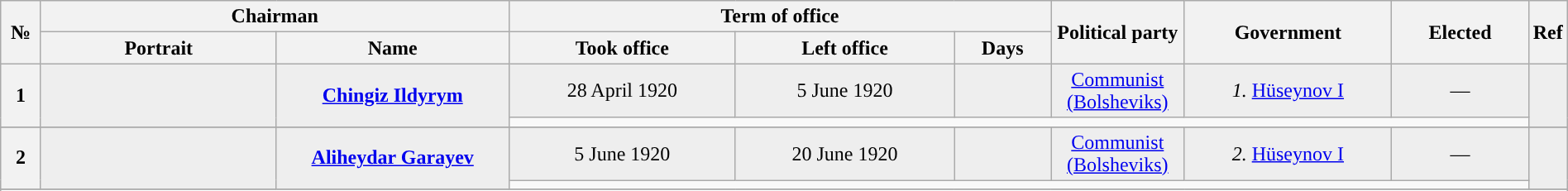<table class="wikitable"  style="text-align:center"  width="100%">
<tr>
<th rowspan=2 style="width:25px;">№</th>
<th colspan=2 style="width:280px;">Chairman</th>
<th colspan=3>Term of office</th>
<th style="width:100px;" rowspan="2">Political party</th>
<th style="width:160px;" rowspan="2">Government</th>
<th rowspan=2>Elected</th>
<th rowspan=2 style="width:20px;">Ref</th>
</tr>
<tr>
<th>Portrait</th>
<th width=180px>Name</th>
<th>Took office</th>
<th>Left office</th>
<th>Days</th>
</tr>
<tr bgcolor=#EEEEEE>
<th rowspan=2 style="background:">1</th>
<td rowspan=2></td>
<td rowspan=2><strong><a href='#'>Chingiz Ildyrym</a></strong><br></td>
<td>28 April 1920</td>
<td>5 June 1920</td>
<td></td>
<td style="background:"><a href='#'><span>Communist <br> (Bolsheviks)</span></a></td>
<td><em>1.</em> <a href='#'>Hüseynov I</a></td>
<td>—</td>
<td rowspan=2></td>
</tr>
<tr>
<td colspan=6 align=left></td>
</tr>
<tr bgcolor=#EEEEEE>
</tr>
<tr>
</tr>
<tr bgcolor=#EEEEEE>
<th rowspan=2 style="background:">2</th>
<td rowspan=2></td>
<td rowspan=2><strong><a href='#'>Aliheydar Garayev</a></strong><br></td>
<td>5 June 1920</td>
<td>20 June 1920</td>
<td></td>
<td style="background:"><a href='#'><span>Communist <br> (Bolsheviks)</span></a></td>
<td><em>2.</em> <a href='#'>Hüseynov I</a></td>
<td>—</td>
<td rowspan=2></td>
</tr>
<tr>
<td colspan=6 align=left></td>
</tr>
<tr bgcolor=#EEEEEE>
</tr>
<tr>
</tr>
</table>
